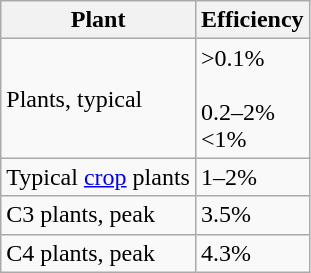<table class="wikitable">
<tr>
<th>Plant</th>
<th>Efficiency</th>
</tr>
<tr>
<td>Plants, typical</td>
<td>>0.1%<br><br>0.2–2%<br>
<1%<br></td>
</tr>
<tr>
<td>Typical <a href='#'>crop</a> plants</td>
<td>1–2%</td>
</tr>
<tr>
<td>C3 plants, peak</td>
<td>3.5%</td>
</tr>
<tr>
<td>C4 plants, peak</td>
<td>4.3%</td>
</tr>
</table>
